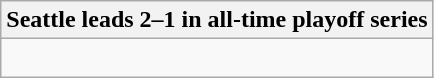<table class="wikitable collapsible collapsed">
<tr>
<th>Seattle leads 2–1 in all-time playoff series</th>
</tr>
<tr>
<td><br>

</td>
</tr>
</table>
